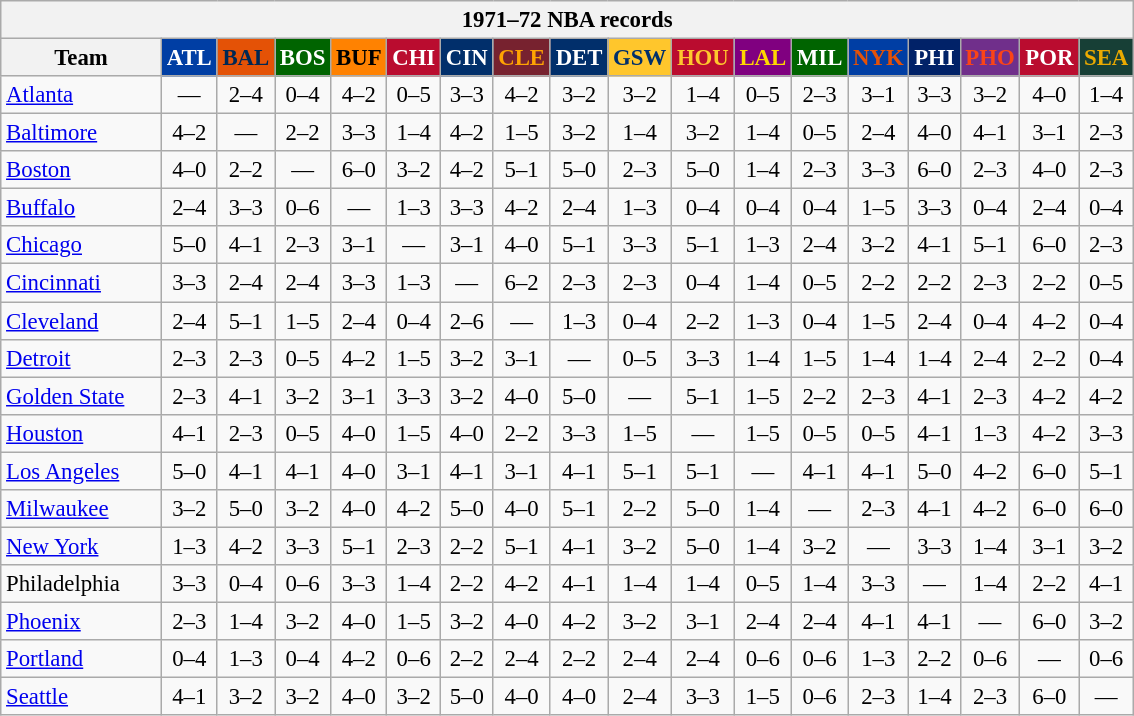<table class="wikitable" style="font-size:95%; text-align:center;">
<tr>
<th colspan=18>1971–72 NBA records</th>
</tr>
<tr>
<th width=100>Team</th>
<th style="background:#003EA4;color:#FFFFFF;width=35">ATL</th>
<th style="background:#E45206;color:#002854;width=35">BAL</th>
<th style="background:#006400;color:#FFFFFF;width=35">BOS</th>
<th style="background:#FF8201;color:#000000;width=35">BUF</th>
<th style="background:#BA0C2F;color:#FFFFFF;width=35">CHI</th>
<th style="background:#012F6B;color:#FFFFFF;width=35">CIN</th>
<th style="background:#77222F;color:#FFA402;width=35">CLE</th>
<th style="background:#012F6B;color:#FFFFFF;width=35">DET</th>
<th style="background:#FFC62C;color:#012F6B;width=35">GSW</th>
<th style="background:#BA0C2F;color:#FEC72E;width=35">HOU</th>
<th style="background:#800080;color:#FFD700;width=35">LAL</th>
<th style="background:#006400;color:#FFFFFF;width=35">MIL</th>
<th style="background:#003EA4;color:#E35208;width=35">NYK</th>
<th style="background:#012268;color:#FFFFFF;width=35">PHI</th>
<th style="background:#702F8B;color:#FA4417;width=35">PHO</th>
<th style="background:#BA0C2F;color:#FFFFFF;width=35">POR</th>
<th style="background:#173F36;color:#EBAA00;width=35">SEA</th>
</tr>
<tr>
<td style="text-align:left;"><a href='#'>Atlanta</a></td>
<td>—</td>
<td>2–4</td>
<td>0–4</td>
<td>4–2</td>
<td>0–5</td>
<td>3–3</td>
<td>4–2</td>
<td>3–2</td>
<td>3–2</td>
<td>1–4</td>
<td>0–5</td>
<td>2–3</td>
<td>3–1</td>
<td>3–3</td>
<td>3–2</td>
<td>4–0</td>
<td>1–4</td>
</tr>
<tr>
<td style="text-align:left;"><a href='#'>Baltimore</a></td>
<td>4–2</td>
<td>—</td>
<td>2–2</td>
<td>3–3</td>
<td>1–4</td>
<td>4–2</td>
<td>1–5</td>
<td>3–2</td>
<td>1–4</td>
<td>3–2</td>
<td>1–4</td>
<td>0–5</td>
<td>2–4</td>
<td>4–0</td>
<td>4–1</td>
<td>3–1</td>
<td>2–3</td>
</tr>
<tr>
<td style="text-align:left;"><a href='#'>Boston</a></td>
<td>4–0</td>
<td>2–2</td>
<td>—</td>
<td>6–0</td>
<td>3–2</td>
<td>4–2</td>
<td>5–1</td>
<td>5–0</td>
<td>2–3</td>
<td>5–0</td>
<td>1–4</td>
<td>2–3</td>
<td>3–3</td>
<td>6–0</td>
<td>2–3</td>
<td>4–0</td>
<td>2–3</td>
</tr>
<tr>
<td style="text-align:left;"><a href='#'>Buffalo</a></td>
<td>2–4</td>
<td>3–3</td>
<td>0–6</td>
<td>—</td>
<td>1–3</td>
<td>3–3</td>
<td>4–2</td>
<td>2–4</td>
<td>1–3</td>
<td>0–4</td>
<td>0–4</td>
<td>0–4</td>
<td>1–5</td>
<td>3–3</td>
<td>0–4</td>
<td>2–4</td>
<td>0–4</td>
</tr>
<tr>
<td style="text-align:left;"><a href='#'>Chicago</a></td>
<td>5–0</td>
<td>4–1</td>
<td>2–3</td>
<td>3–1</td>
<td>—</td>
<td>3–1</td>
<td>4–0</td>
<td>5–1</td>
<td>3–3</td>
<td>5–1</td>
<td>1–3</td>
<td>2–4</td>
<td>3–2</td>
<td>4–1</td>
<td>5–1</td>
<td>6–0</td>
<td>2–3</td>
</tr>
<tr>
<td style="text-align:left;"><a href='#'>Cincinnati</a></td>
<td>3–3</td>
<td>2–4</td>
<td>2–4</td>
<td>3–3</td>
<td>1–3</td>
<td>—</td>
<td>6–2</td>
<td>2–3</td>
<td>2–3</td>
<td>0–4</td>
<td>1–4</td>
<td>0–5</td>
<td>2–2</td>
<td>2–2</td>
<td>2–3</td>
<td>2–2</td>
<td>0–5</td>
</tr>
<tr>
<td style="text-align:left;"><a href='#'>Cleveland</a></td>
<td>2–4</td>
<td>5–1</td>
<td>1–5</td>
<td>2–4</td>
<td>0–4</td>
<td>2–6</td>
<td>—</td>
<td>1–3</td>
<td>0–4</td>
<td>2–2</td>
<td>1–3</td>
<td>0–4</td>
<td>1–5</td>
<td>2–4</td>
<td>0–4</td>
<td>4–2</td>
<td>0–4</td>
</tr>
<tr>
<td style="text-align:left;"><a href='#'>Detroit</a></td>
<td>2–3</td>
<td>2–3</td>
<td>0–5</td>
<td>4–2</td>
<td>1–5</td>
<td>3–2</td>
<td>3–1</td>
<td>—</td>
<td>0–5</td>
<td>3–3</td>
<td>1–4</td>
<td>1–5</td>
<td>1–4</td>
<td>1–4</td>
<td>2–4</td>
<td>2–2</td>
<td>0–4</td>
</tr>
<tr>
<td style="text-align:left;"><a href='#'>Golden State</a></td>
<td>2–3</td>
<td>4–1</td>
<td>3–2</td>
<td>3–1</td>
<td>3–3</td>
<td>3–2</td>
<td>4–0</td>
<td>5–0</td>
<td>—</td>
<td>5–1</td>
<td>1–5</td>
<td>2–2</td>
<td>2–3</td>
<td>4–1</td>
<td>2–3</td>
<td>4–2</td>
<td>4–2</td>
</tr>
<tr>
<td style="text-align:left;"><a href='#'>Houston</a></td>
<td>4–1</td>
<td>2–3</td>
<td>0–5</td>
<td>4–0</td>
<td>1–5</td>
<td>4–0</td>
<td>2–2</td>
<td>3–3</td>
<td>1–5</td>
<td>—</td>
<td>1–5</td>
<td>0–5</td>
<td>0–5</td>
<td>4–1</td>
<td>1–3</td>
<td>4–2</td>
<td>3–3</td>
</tr>
<tr>
<td style="text-align:left;"><a href='#'>Los Angeles</a></td>
<td>5–0</td>
<td>4–1</td>
<td>4–1</td>
<td>4–0</td>
<td>3–1</td>
<td>4–1</td>
<td>3–1</td>
<td>4–1</td>
<td>5–1</td>
<td>5–1</td>
<td>—</td>
<td>4–1</td>
<td>4–1</td>
<td>5–0</td>
<td>4–2</td>
<td>6–0</td>
<td>5–1</td>
</tr>
<tr>
<td style="text-align:left;"><a href='#'>Milwaukee</a></td>
<td>3–2</td>
<td>5–0</td>
<td>3–2</td>
<td>4–0</td>
<td>4–2</td>
<td>5–0</td>
<td>4–0</td>
<td>5–1</td>
<td>2–2</td>
<td>5–0</td>
<td>1–4</td>
<td>—</td>
<td>2–3</td>
<td>4–1</td>
<td>4–2</td>
<td>6–0</td>
<td>6–0</td>
</tr>
<tr>
<td style="text-align:left;"><a href='#'>New York</a></td>
<td>1–3</td>
<td>4–2</td>
<td>3–3</td>
<td>5–1</td>
<td>2–3</td>
<td>2–2</td>
<td>5–1</td>
<td>4–1</td>
<td>3–2</td>
<td>5–0</td>
<td>1–4</td>
<td>3–2</td>
<td>—</td>
<td>3–3</td>
<td>1–4</td>
<td>3–1</td>
<td>3–2</td>
</tr>
<tr>
<td style="text-align:left;">Philadelphia</td>
<td>3–3</td>
<td>0–4</td>
<td>0–6</td>
<td>3–3</td>
<td>1–4</td>
<td>2–2</td>
<td>4–2</td>
<td>4–1</td>
<td>1–4</td>
<td>1–4</td>
<td>0–5</td>
<td>1–4</td>
<td>3–3</td>
<td>—</td>
<td>1–4</td>
<td>2–2</td>
<td>4–1</td>
</tr>
<tr>
<td style="text-align:left;"><a href='#'>Phoenix</a></td>
<td>2–3</td>
<td>1–4</td>
<td>3–2</td>
<td>4–0</td>
<td>1–5</td>
<td>3–2</td>
<td>4–0</td>
<td>4–2</td>
<td>3–2</td>
<td>3–1</td>
<td>2–4</td>
<td>2–4</td>
<td>4–1</td>
<td>4–1</td>
<td>—</td>
<td>6–0</td>
<td>3–2</td>
</tr>
<tr>
<td style="text-align:left;"><a href='#'>Portland</a></td>
<td>0–4</td>
<td>1–3</td>
<td>0–4</td>
<td>4–2</td>
<td>0–6</td>
<td>2–2</td>
<td>2–4</td>
<td>2–2</td>
<td>2–4</td>
<td>2–4</td>
<td>0–6</td>
<td>0–6</td>
<td>1–3</td>
<td>2–2</td>
<td>0–6</td>
<td>—</td>
<td>0–6</td>
</tr>
<tr>
<td style="text-align:left;"><a href='#'>Seattle</a></td>
<td>4–1</td>
<td>3–2</td>
<td>3–2</td>
<td>4–0</td>
<td>3–2</td>
<td>5–0</td>
<td>4–0</td>
<td>4–0</td>
<td>2–4</td>
<td>3–3</td>
<td>1–5</td>
<td>0–6</td>
<td>2–3</td>
<td>1–4</td>
<td>2–3</td>
<td>6–0</td>
<td>—</td>
</tr>
</table>
